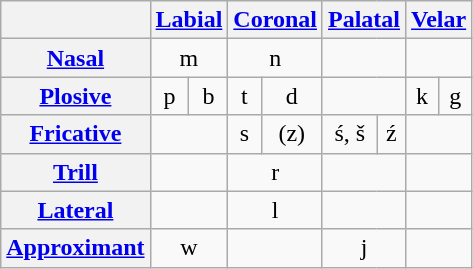<table class="wikitable" style="text-align:center">
<tr>
<th></th>
<th colspan="2"><a href='#'>Labial</a></th>
<th colspan="2"><a href='#'>Coronal</a></th>
<th colspan="2"><a href='#'>Palatal</a></th>
<th colspan="2"><a href='#'>Velar</a></th>
</tr>
<tr>
<th><a href='#'>Nasal</a></th>
<td colspan="2">m</td>
<td colspan="2">n</td>
<td colspan="2"></td>
<td colspan="2"></td>
</tr>
<tr>
<th><a href='#'>Plosive</a></th>
<td>p</td>
<td>b</td>
<td>t</td>
<td>d</td>
<td colspan="2"></td>
<td>k</td>
<td>g</td>
</tr>
<tr>
<th><a href='#'>Fricative</a></th>
<td colspan="2"></td>
<td>s</td>
<td>(z)</td>
<td>ś, š</td>
<td>ź</td>
<td colspan="2"></td>
</tr>
<tr>
<th><a href='#'>Trill</a></th>
<td colspan="2"></td>
<td colspan="2">r</td>
<td colspan="2"></td>
<td colspan="2"></td>
</tr>
<tr>
<th><a href='#'>Lateral</a></th>
<td colspan="2"></td>
<td colspan="2">l</td>
<td colspan="2"></td>
<td colspan="2"></td>
</tr>
<tr>
<th><a href='#'>Approximant</a></th>
<td colspan="2">w</td>
<td colspan="2"></td>
<td colspan="2">j</td>
<td colspan="2"></td>
</tr>
</table>
